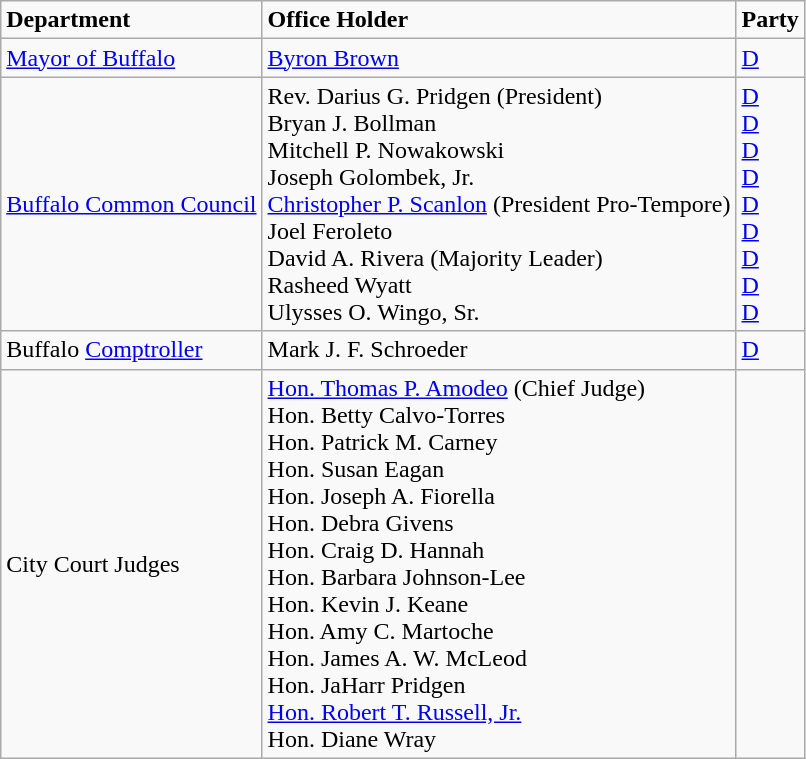<table class="wikitable">
<tr>
<td><strong>Department</strong></td>
<td><strong>Office Holder</strong></td>
<td><strong>Party</strong></td>
</tr>
<tr>
<td><a href='#'>Mayor of Buffalo</a></td>
<td><a href='#'>Byron Brown</a></td>
<td><a href='#'>D</a></td>
</tr>
<tr>
<td><a href='#'>Buffalo Common Council</a></td>
<td>Rev. Darius G. Pridgen (President)<br>Bryan J. Bollman<br>Mitchell P. Nowakowski<br>Joseph Golombek, Jr.<br><a href='#'>Christopher P. Scanlon</a> (President Pro-Tempore)<br>Joel Feroleto<br>David A. Rivera (Majority Leader)<br>Rasheed Wyatt<br>Ulysses O. Wingo, Sr.</td>
<td><a href='#'>D</a><br><a href='#'>D</a><br><a href='#'>D</a><br><a href='#'>D</a><br><a href='#'>D</a><br><a href='#'>D</a><br><a href='#'>D</a><br><a href='#'>D</a><br><a href='#'>D</a></td>
</tr>
<tr>
<td>Buffalo <a href='#'>Comptroller</a></td>
<td>Mark J. F. Schroeder</td>
<td><a href='#'>D</a></td>
</tr>
<tr>
<td>City Court Judges</td>
<td><a href='#'>Hon. Thomas P. Amodeo</a> (Chief Judge)<br>Hon. Betty Calvo-Torres<br>Hon. Patrick M. Carney<br>Hon. Susan Eagan<br>Hon. Joseph A. Fiorella<br>Hon. Debra Givens<br>Hon. Craig D. Hannah<br>Hon. Barbara Johnson-Lee<br>Hon. Kevin J. Keane<br>Hon. Amy C. Martoche<br>Hon. James A. W. McLeod<br>Hon. JaHarr Pridgen<br><a href='#'>Hon. Robert T. Russell, Jr.</a><br>Hon. Diane Wray</td>
<td></td>
</tr>
</table>
